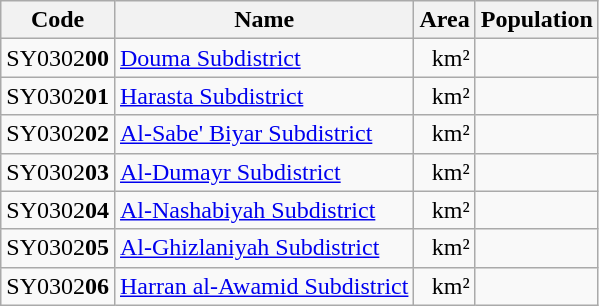<table class="wikitable sortable">
<tr>
<th>Code</th>
<th>Name</th>
<th>Area</th>
<th>Population</th>
</tr>
<tr>
<td>SY0302<strong>00</strong></td>
<td><a href='#'>Douma Subdistrict</a></td>
<td align=right> km²</td>
<td align=right></td>
</tr>
<tr>
<td>SY0302<strong>01</strong></td>
<td><a href='#'>Harasta Subdistrict</a></td>
<td align=right> km²</td>
<td align="right"></td>
</tr>
<tr>
<td>SY0302<strong>02</strong></td>
<td><a href='#'>Al-Sabe' Biyar Subdistrict</a></td>
<td align="right"> km²</td>
<td align="right"></td>
</tr>
<tr>
<td>SY0302<strong>03</strong></td>
<td><a href='#'>Al-Dumayr Subdistrict</a></td>
<td align="right"> km²</td>
<td align="right"></td>
</tr>
<tr>
<td>SY0302<strong>04</strong></td>
<td><a href='#'>Al-Nashabiyah Subdistrict</a></td>
<td align="right"> km²</td>
<td align="right"></td>
</tr>
<tr>
<td>SY0302<strong>05</strong></td>
<td><a href='#'>Al-Ghizlaniyah Subdistrict</a></td>
<td align="right"> km²</td>
<td align="right"></td>
</tr>
<tr>
<td>SY0302<strong>06</strong></td>
<td><a href='#'>Harran al-Awamid Subdistrict</a></td>
<td align="right"> km²</td>
<td align="right"></td>
</tr>
</table>
